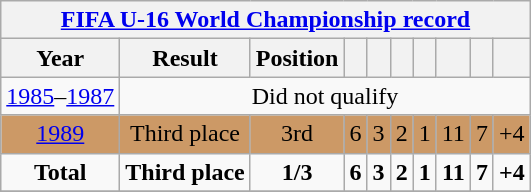<table class="wikitable" style="text-align: center;">
<tr>
<th colspan="10"><a href='#'>FIFA U-16 World Championship record</a></th>
</tr>
<tr>
<th>Year</th>
<th>Result</th>
<th>Position</th>
<th></th>
<th></th>
<th></th>
<th></th>
<th></th>
<th></th>
<th></th>
</tr>
<tr>
<td><a href='#'>1985</a>–<a href='#'>1987</a></td>
<td colspan=9>Did not qualify</td>
</tr>
<tr style="background:#cc9966;">
<td> <a href='#'>1989</a></td>
<td>Third place</td>
<td>3rd</td>
<td>6</td>
<td>3</td>
<td>2</td>
<td>1</td>
<td>11</td>
<td>7</td>
<td>+4</td>
</tr>
<tr>
<td><strong>Total</strong></td>
<td><strong>Third place</strong></td>
<td><strong>1/3</strong></td>
<td><strong>6</strong></td>
<td><strong>3</strong></td>
<td><strong>2</strong></td>
<td><strong>1</strong></td>
<td><strong>11</strong></td>
<td><strong>7</strong></td>
<td><strong>+4</strong></td>
</tr>
<tr>
</tr>
</table>
